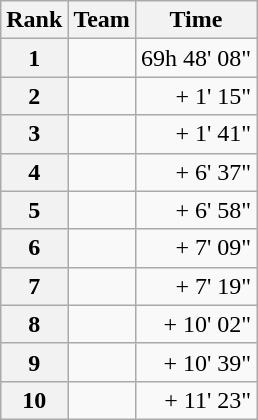<table class="wikitable">
<tr>
<th scope="col">Rank</th>
<th scope="col">Team</th>
<th scope="col">Time</th>
</tr>
<tr>
<th scope="row">1</th>
<td> </td>
<td align="right">69h 48' 08"</td>
</tr>
<tr>
<th scope="row">2</th>
<td> </td>
<td align="right">+ 1' 15"</td>
</tr>
<tr>
<th scope="row">3</th>
<td> </td>
<td align="right">+ 1' 41"</td>
</tr>
<tr>
<th scope="row">4</th>
<td> </td>
<td align="right">+ 6' 37"</td>
</tr>
<tr>
<th scope="row">5</th>
<td> </td>
<td align="right">+ 6' 58"</td>
</tr>
<tr>
<th scope="row">6</th>
<td> </td>
<td align="right">+ 7' 09"</td>
</tr>
<tr>
<th scope="row">7</th>
<td> </td>
<td align="right">+ 7' 19"</td>
</tr>
<tr>
<th scope="row">8</th>
<td> </td>
<td align="right">+ 10' 02"</td>
</tr>
<tr>
<th scope="row">9</th>
<td> </td>
<td align="right">+ 10' 39"</td>
</tr>
<tr>
<th scope="row">10</th>
<td> </td>
<td align="right">+ 11' 23"</td>
</tr>
</table>
